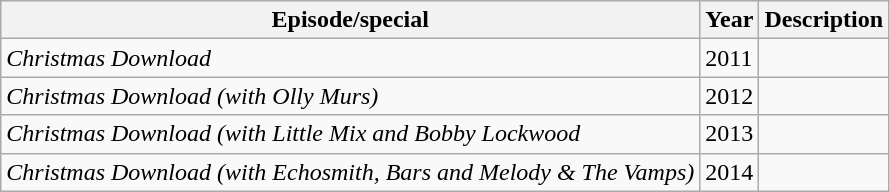<table class="wikitable sortable">
<tr>
<th>Episode/special</th>
<th>Year</th>
<th>Description</th>
</tr>
<tr>
<td><em>Christmas Download</em></td>
<td>2011</td>
<td></td>
</tr>
<tr>
<td><em>Christmas Download (with Olly Murs)</em></td>
<td>2012</td>
<td></td>
</tr>
<tr>
<td><em>Christmas Download (with Little Mix and Bobby Lockwood</em></td>
<td>2013</td>
<td></td>
</tr>
<tr>
<td><em>Christmas Download (with Echosmith, Bars and Melody & The Vamps)</em></td>
<td>2014</td>
<td></td>
</tr>
</table>
